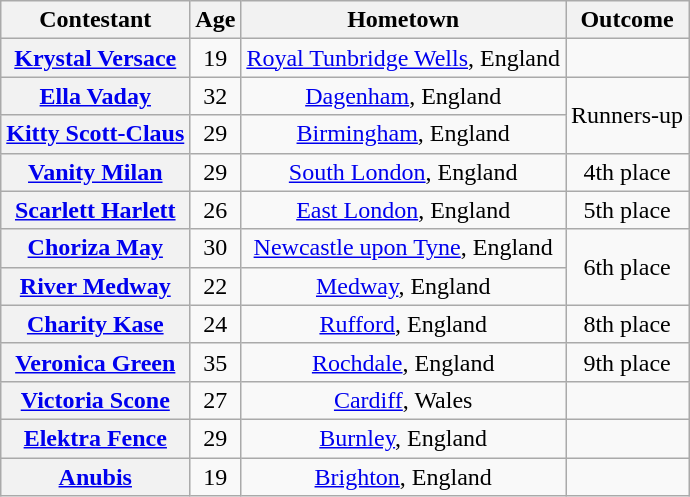<table class="wikitable sortable" style="text-align:center;">
<tr>
<th scope="col">Contestant</th>
<th scope="col">Age</th>
<th scope="col">Hometown</th>
<th scope="col">Outcome</th>
</tr>
<tr>
<th scope="row"><a href='#'>Krystal Versace</a></th>
<td>19</td>
<td nowrap><a href='#'>Royal Tunbridge Wells</a>, England</td>
<td><strong></strong></td>
</tr>
<tr>
<th scope="row"><a href='#'>Ella Vaday</a></th>
<td>32</td>
<td><a href='#'>Dagenham</a>, England</td>
<td rowspan="2">Runners-up</td>
</tr>
<tr>
<th nowrap scope="row"><a href='#'>Kitty Scott-Claus</a></th>
<td>29</td>
<td><a href='#'>Birmingham</a>, England</td>
</tr>
<tr>
<th scope="row"><a href='#'>Vanity Milan</a></th>
<td>29</td>
<td><a href='#'>South London</a>, England</td>
<td>4th place</td>
</tr>
<tr>
<th scope="row"><a href='#'>Scarlett Harlett</a></th>
<td>26</td>
<td><a href='#'>East London</a>, England</td>
<td>5th place</td>
</tr>
<tr>
<th scope="row"><a href='#'>Choriza May</a></th>
<td>30</td>
<td><a href='#'>Newcastle upon Tyne</a>, England</td>
<td nowrap rowspan="2">6th place</td>
</tr>
<tr>
<th scope="row"><a href='#'>River Medway</a></th>
<td>22</td>
<td><a href='#'>Medway</a>, England</td>
</tr>
<tr>
<th scope="row"><a href='#'>Charity Kase</a></th>
<td>24</td>
<td><a href='#'>Rufford</a>, England</td>
<td>8th place</td>
</tr>
<tr>
<th nowrap scope="row"><a href='#'>Veronica Green</a></th>
<td>35</td>
<td><a href='#'>Rochdale</a>, England</td>
<td>9th place</td>
</tr>
<tr>
<th scope="row"><a href='#'>Victoria Scone</a></th>
<td>27</td>
<td><a href='#'>Cardiff</a>, Wales</td>
<td nowrap></td>
</tr>
<tr>
<th scope="row"><a href='#'>Elektra Fence</a></th>
<td>29</td>
<td><a href='#'>Burnley</a>, England</td>
<td></td>
</tr>
<tr>
<th scope="row"><a href='#'>Anubis</a></th>
<td>19</td>
<td><a href='#'>Brighton</a>, England</td>
<td></td>
</tr>
</table>
